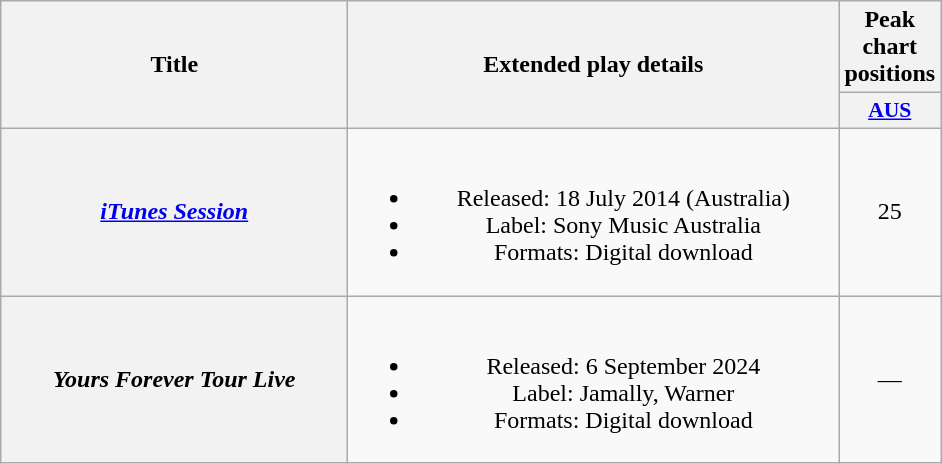<table class="wikitable plainrowheaders" style="text-align:center;">
<tr>
<th scope="col" rowspan="2" style="width:14em;">Title</th>
<th scope="col" rowspan="2" style="width:20em;">Extended play details</th>
<th scope="col" colspan="1">Peak chart positions</th>
</tr>
<tr>
<th scope="col" style="width:3em;font-size:90%;"><a href='#'>AUS</a><br></th>
</tr>
<tr>
<th scope="row"><em><a href='#'>iTunes Session</a></em></th>
<td><br><ul><li>Released: 18 July 2014 <span>(Australia)</span></li><li>Label: Sony Music Australia</li><li>Formats: Digital download</li></ul></td>
<td>25</td>
</tr>
<tr>
<th scope="row"><em>Yours Forever Tour Live</em></th>
<td><br><ul><li>Released: 6 September 2024</li><li>Label: Jamally, Warner</li><li>Formats: Digital download</li></ul></td>
<td>—</td>
</tr>
</table>
